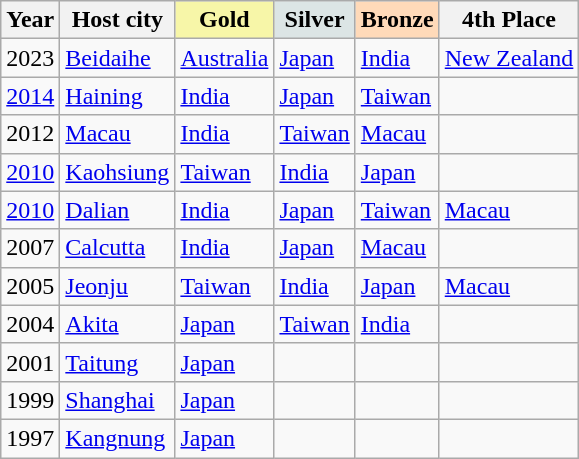<table class="wikitable sortable">
<tr>
<th>Year</th>
<th>Host city</th>
<th style="background-color: #F7F6A8;"> Gold</th>
<th style="background-color: #DCE5E5;"> Silver</th>
<th style="background-color: #FFDAB9;"> Bronze</th>
<th>4th Place</th>
</tr>
<tr>
<td>2023</td>
<td> <a href='#'>Beidaihe</a></td>
<td> <a href='#'>Australia</a></td>
<td> <a href='#'>Japan</a></td>
<td> <a href='#'>India</a></td>
<td> <a href='#'>New Zealand</a></td>
</tr>
<tr>
<td><a href='#'>2014</a></td>
<td> <a href='#'>Haining</a></td>
<td> <a href='#'>India</a></td>
<td> <a href='#'>Japan</a></td>
<td> <a href='#'>Taiwan</a></td>
<td></td>
</tr>
<tr>
<td>2012</td>
<td> <a href='#'>Macau</a></td>
<td> <a href='#'>India</a></td>
<td> <a href='#'>Taiwan</a></td>
<td> <a href='#'>Macau</a></td>
<td></td>
</tr>
<tr>
<td><a href='#'>2010</a></td>
<td> <a href='#'>Kaohsiung</a></td>
<td> <a href='#'>Taiwan</a></td>
<td> <a href='#'>India</a></td>
<td> <a href='#'>Japan</a></td>
<td></td>
</tr>
<tr>
<td><a href='#'>2010</a></td>
<td> <a href='#'>Dalian</a></td>
<td> <a href='#'>India</a></td>
<td> <a href='#'>Japan</a></td>
<td> <a href='#'>Taiwan</a></td>
<td> <a href='#'>Macau</a></td>
</tr>
<tr>
<td>2007</td>
<td> <a href='#'>Calcutta</a></td>
<td> <a href='#'>India</a></td>
<td> <a href='#'>Japan</a></td>
<td> <a href='#'>Macau</a></td>
<td></td>
</tr>
<tr>
<td>2005</td>
<td> <a href='#'>Jeonju</a></td>
<td> <a href='#'>Taiwan</a></td>
<td> <a href='#'>India</a></td>
<td> <a href='#'>Japan</a></td>
<td> <a href='#'>Macau</a></td>
</tr>
<tr>
<td>2004</td>
<td> <a href='#'>Akita</a></td>
<td> <a href='#'>Japan</a></td>
<td> <a href='#'>Taiwan</a></td>
<td> <a href='#'>India</a></td>
<td></td>
</tr>
<tr>
<td>2001</td>
<td> <a href='#'>Taitung</a></td>
<td> <a href='#'>Japan</a></td>
<td></td>
<td></td>
<td></td>
</tr>
<tr>
<td>1999</td>
<td> <a href='#'>Shanghai</a></td>
<td> <a href='#'>Japan</a></td>
<td></td>
<td></td>
<td></td>
</tr>
<tr>
<td>1997</td>
<td> <a href='#'>Kangnung</a></td>
<td> <a href='#'>Japan</a></td>
<td></td>
<td></td>
<td></td>
</tr>
</table>
